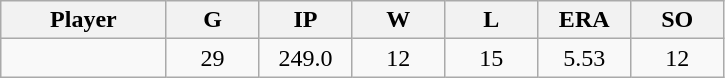<table class="wikitable sortable">
<tr>
<th bgcolor="#DDDDFF" width="16%">Player</th>
<th bgcolor="#DDDDFF" width="9%">G</th>
<th bgcolor="#DDDDFF" width="9%">IP</th>
<th bgcolor="#DDDDFF" width="9%">W</th>
<th bgcolor="#DDDDFF" width="9%">L</th>
<th bgcolor="#DDDDFF" width="9%">ERA</th>
<th bgcolor="#DDDDFF" width="9%">SO</th>
</tr>
<tr align="center">
<td></td>
<td>29</td>
<td>249.0</td>
<td>12</td>
<td>15</td>
<td>5.53</td>
<td>12</td>
</tr>
</table>
